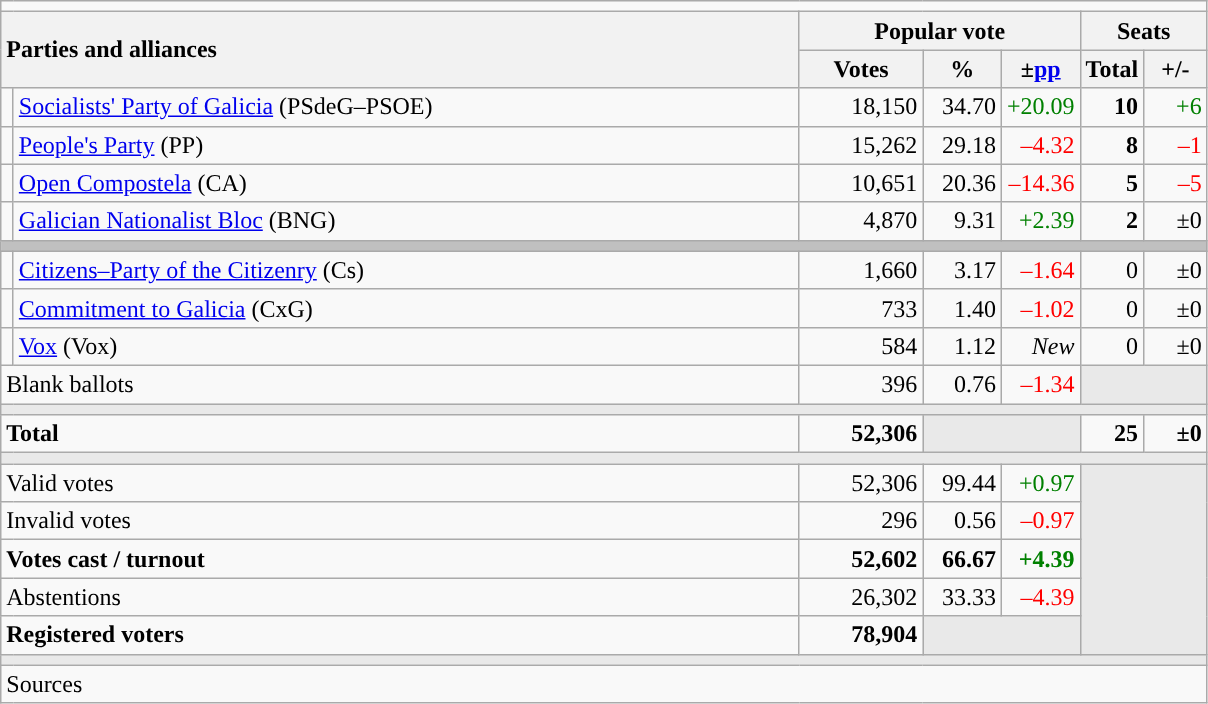<table class="wikitable" style="text-align:right;">
<tr>
<td colspan="7"></td>
</tr>
<tr>
<th style="text-align:left;" rowspan="2" colspan="2" width="525">Parties and alliances</th>
<th colspan="3">Popular vote</th>
<th colspan="2">Seats</th>
</tr>
<tr>
<th width="75">Votes</th>
<th width="45">%</th>
<th width="45">±<a href='#'>pp</a></th>
<th width="35">Total</th>
<th width="35">+/-</th>
</tr>
<tr>
<td width="1" style="color:inherit;background:"></td>
<td align="left"><a href='#'>Socialists' Party of Galicia</a> (PSdeG–PSOE)</td>
<td>18,150</td>
<td>34.70</td>
<td style="color:green;">+20.09</td>
<td><strong>10</strong></td>
<td style="color:green;">+6</td>
</tr>
<tr>
<td style="color:inherit;background:"></td>
<td align="left"><a href='#'>People's Party</a> (PP)</td>
<td>15,262</td>
<td>29.18</td>
<td style="color:red;">–4.32</td>
<td><strong>8</strong></td>
<td style="color:red;">–1</td>
</tr>
<tr>
<td style="color:inherit;background:"></td>
<td align="left"><a href='#'>Open Compostela</a> (CA)</td>
<td>10,651</td>
<td>20.36</td>
<td style="color:red;">–14.36</td>
<td><strong>5</strong></td>
<td style="color:red;">–5</td>
</tr>
<tr>
<td style="color:inherit;background:"></td>
<td align="left"><a href='#'>Galician Nationalist Bloc</a> (BNG)</td>
<td>4,870</td>
<td>9.31</td>
<td style="color:green;">+2.39</td>
<td><strong>2</strong></td>
<td>±0</td>
</tr>
<tr>
<td colspan="7" bgcolor="#C0C0C0"></td>
</tr>
<tr>
<td style="color:inherit;background:"></td>
<td align="left"><a href='#'>Citizens–Party of the Citizenry</a> (Cs)</td>
<td>1,660</td>
<td>3.17</td>
<td style="color:red;">–1.64</td>
<td>0</td>
<td>±0</td>
</tr>
<tr>
<td style="color:inherit;background:"></td>
<td align="left"><a href='#'>Commitment to Galicia</a> (CxG)</td>
<td>733</td>
<td>1.40</td>
<td style="color:red;">–1.02</td>
<td>0</td>
<td>±0</td>
</tr>
<tr>
<td style="color:inherit;background:"></td>
<td align="left"><a href='#'>Vox</a> (Vox)</td>
<td>584</td>
<td>1.12</td>
<td><em>New</em></td>
<td>0</td>
<td>±0</td>
</tr>
<tr>
<td align="left" colspan="2">Blank ballots</td>
<td>396</td>
<td>0.76</td>
<td style="color:red;">–1.34</td>
<td bgcolor="#E9E9E9" colspan="2"></td>
</tr>
<tr>
<td colspan="7" bgcolor="#E9E9E9"></td>
</tr>
<tr style="font-weight:bold;">
<td align="left" colspan="2">Total</td>
<td>52,306</td>
<td bgcolor="#E9E9E9" colspan="2"></td>
<td>25</td>
<td>±0</td>
</tr>
<tr>
<td colspan="7" bgcolor="#E9E9E9"></td>
</tr>
<tr>
<td align="left" colspan="2">Valid votes</td>
<td>52,306</td>
<td>99.44</td>
<td style="color:green;">+0.97</td>
<td bgcolor="#E9E9E9" colspan="2" rowspan="5"></td>
</tr>
<tr>
<td align="left" colspan="2">Invalid votes</td>
<td>296</td>
<td>0.56</td>
<td style="color:red;">–0.97</td>
</tr>
<tr style="font-weight:bold;">
<td align="left" colspan="2">Votes cast / turnout</td>
<td>52,602</td>
<td>66.67</td>
<td style="color:green;">+4.39</td>
</tr>
<tr>
<td align="left" colspan="2">Abstentions</td>
<td>26,302</td>
<td>33.33</td>
<td style="color:red;">–4.39</td>
</tr>
<tr style="font-weight:bold;">
<td align="left" colspan="2">Registered voters</td>
<td>78,904</td>
<td bgcolor="#E9E9E9" colspan="2"></td>
</tr>
<tr>
<td colspan="7" bgcolor="#E9E9E9"></td>
</tr>
<tr>
<td align="left" colspan="7">Sources</td>
</tr>
</table>
